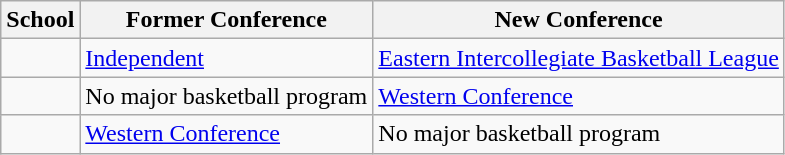<table class="wikitable sortable">
<tr>
<th>School</th>
<th>Former Conference</th>
<th>New Conference</th>
</tr>
<tr>
<td></td>
<td><a href='#'>Independent</a></td>
<td><a href='#'>Eastern Intercollegiate Basketball League</a></td>
</tr>
<tr>
<td></td>
<td>No major basketball program</td>
<td><a href='#'>Western Conference</a></td>
</tr>
<tr>
<td></td>
<td><a href='#'>Western Conference</a></td>
<td>No major basketball program</td>
</tr>
</table>
